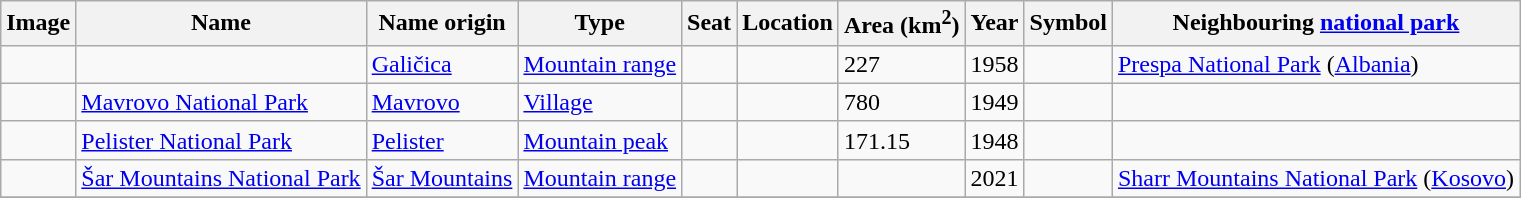<table class="wikitable sortable" border="1">
<tr>
<th class="unsortable">Image</th>
<th>Name</th>
<th>Name origin</th>
<th>Type</th>
<th>Seat</th>
<th>Location</th>
<th>Area (km<sup>2</sup>)</th>
<th>Year</th>
<th>Symbol</th>
<th>Neighbouring <a href='#'>national park</a></th>
</tr>
<tr>
<td></td>
<td></td>
<td><a href='#'>Galičica</a></td>
<td><a href='#'>Mountain range</a></td>
<td></td>
<td></td>
<td>227</td>
<td>1958</td>
<td></td>
<td><a href='#'>Prespa National Park</a> (<a href='#'>Albania</a>)</td>
</tr>
<tr>
<td></td>
<td><a href='#'>Mavrovo National Park</a></td>
<td><a href='#'>Mavrovo</a></td>
<td><a href='#'>Village</a></td>
<td></td>
<td></td>
<td>780</td>
<td>1949</td>
<td></td>
<td></td>
</tr>
<tr>
<td></td>
<td><a href='#'>Pelister National Park</a></td>
<td><a href='#'>Pelister</a></td>
<td><a href='#'>Mountain peak</a></td>
<td></td>
<td></td>
<td>171.15</td>
<td>1948</td>
<td></td>
<td></td>
</tr>
<tr>
<td></td>
<td><a href='#'>Šar Mountains National Park</a></td>
<td><a href='#'>Šar Mountains</a></td>
<td><a href='#'>Mountain range</a></td>
<td></td>
<td></td>
<td></td>
<td>2021</td>
<td></td>
<td><a href='#'>Sharr Mountains National Park</a> (<a href='#'>Kosovo</a>)</td>
</tr>
<tr>
</tr>
</table>
